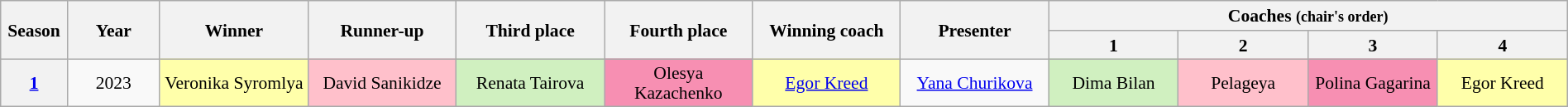<table class="wikitable" style="text-align:center; font-size:90%; line-height:16px; width:100%">
<tr>
<th rowspan=2 scope="col" width="2%">Season</th>
<th rowspan=2 scope="col" width="5%">Year</th>
<th rowspan=2 scope="col" width="8%">Winner</th>
<th rowspan=2 scope="col" width="8%">Runner-up</th>
<th rowspan=2 scope="col" width="8%">Third place</th>
<th rowspan=2 scope="col" width="8%">Fourth place</th>
<th rowspan=2 scope="col" width="8%">Winning coach</th>
<th rowspan=2 scope="col" width="8%">Presenter</th>
<th colspan=4 scope="col">Coaches <small>(chair's order)</small></th>
</tr>
<tr>
<th scope="col" width="7%">1</th>
<th scope="col" width="7%">2</th>
<th scope="col" width="7%">3</th>
<th scope="col" width="7%">4</th>
</tr>
<tr>
<th><a href='#'>1</a></th>
<td>2023</td>
<td style="background:#ffffaa">Veronika Syromlya</td>
<td style="background:pink">David Sanikidze</td>
<td style="background:#d0f0c0">Renata Tairova</td>
<td style="background:#f78fb2">Olesya Kazachenko</td>
<td style="background:#ffffaa"><a href='#'>Egor Kreed</a></td>
<td><a href='#'>Yana Churikova</a></td>
<td style="background:#d0f0c0">Dima Bilan</td>
<td style="background:pink">Pelageya</td>
<td style="background:#f78fb2">Polina Gagarina</td>
<td style="background:#ffffaa">Egor Kreed</td>
</tr>
</table>
